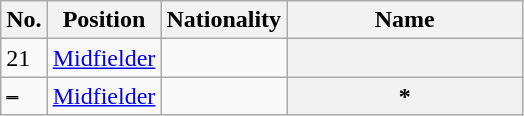<table class="wikitable sortable plainrowheaders" style="text-align:center">
<tr>
<th scope="col">No.</th>
<th scope="col">Position</th>
<th scope="col">Nationality</th>
<th width="150" scope="col">Name</th>
</tr>
<tr>
<td align="left">21</td>
<td align="left"><a href='#'>Midfielder</a></td>
<td align="left"></td>
<th scope="row"></th>
</tr>
<tr>
<td align="left"><s>–</s> </td>
<td align="left"><a href='#'>Midfielder</a></td>
<td align="left"></td>
<th scope="row"><em></em> *</th>
</tr>
</table>
